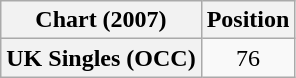<table class="wikitable plainrowheaders" style="text-align:center">
<tr>
<th scope="col">Chart (2007)</th>
<th scope="col">Position</th>
</tr>
<tr>
<th scope="row">UK Singles (OCC)</th>
<td>76</td>
</tr>
</table>
